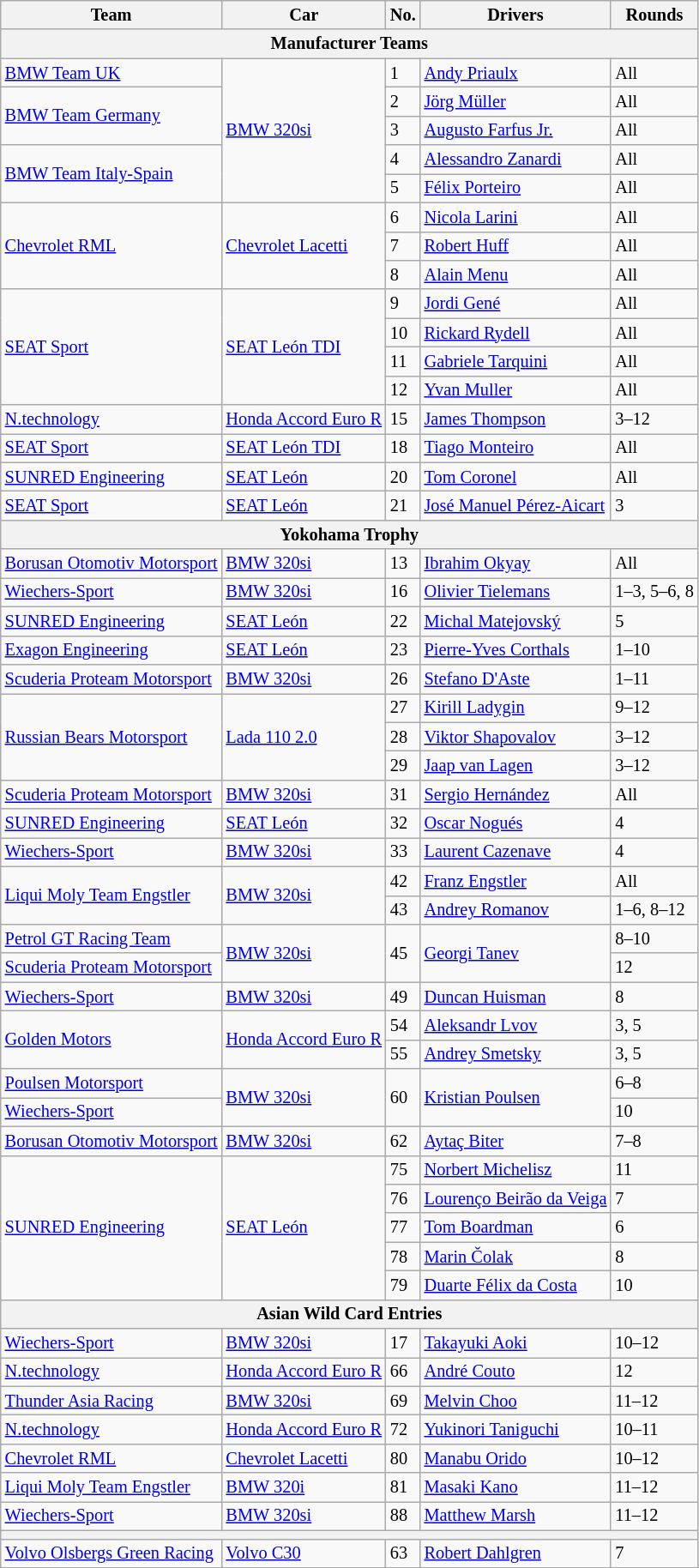<table class="wikitable" style="font-size: 85%">
<tr>
<th>Team</th>
<th>Car</th>
<th>No.</th>
<th>Drivers</th>
<th>Rounds</th>
</tr>
<tr>
<th colspan=5>Manufacturer Teams</th>
</tr>
<tr>
<td> <a href='#'>BMW Team UK</a></td>
<td rowspan="5"><a href='#'>BMW 320si</a></td>
<td>1</td>
<td> <a href='#'>Andy Priaulx</a></td>
<td>All</td>
</tr>
<tr>
<td rowspan="2"> <a href='#'>BMW Team Germany</a></td>
<td>2</td>
<td> <a href='#'>Jörg Müller</a></td>
<td>All</td>
</tr>
<tr>
<td>3</td>
<td> <a href='#'>Augusto Farfus Jr.</a></td>
<td>All</td>
</tr>
<tr>
<td rowspan="2"> <a href='#'>BMW Team Italy-Spain</a></td>
<td>4</td>
<td> <a href='#'>Alessandro Zanardi</a></td>
<td>All</td>
</tr>
<tr>
<td>5</td>
<td> <a href='#'>Félix Porteiro</a></td>
<td>All</td>
</tr>
<tr>
<td rowspan="3"> <a href='#'>Chevrolet RML</a></td>
<td rowspan="3"><a href='#'>Chevrolet Lacetti</a></td>
<td>6</td>
<td> <a href='#'>Nicola Larini</a></td>
<td>All</td>
</tr>
<tr>
<td>7</td>
<td> <a href='#'>Robert Huff</a></td>
<td>All</td>
</tr>
<tr>
<td>8</td>
<td> <a href='#'>Alain Menu</a></td>
<td>All</td>
</tr>
<tr>
<td rowspan="4"> <a href='#'>SEAT Sport</a></td>
<td rowspan="4"><a href='#'>SEAT León TDI</a></td>
<td>9</td>
<td> <a href='#'>Jordi Gené</a></td>
<td>All</td>
</tr>
<tr>
<td>10</td>
<td> <a href='#'>Rickard Rydell</a></td>
<td>All</td>
</tr>
<tr>
<td>11</td>
<td> <a href='#'>Gabriele Tarquini</a></td>
<td>All</td>
</tr>
<tr>
<td>12</td>
<td> <a href='#'>Yvan Muller</a></td>
<td>All</td>
</tr>
<tr>
<td> <a href='#'>N.technology</a></td>
<td><a href='#'>Honda Accord Euro R</a></td>
<td>15</td>
<td> <a href='#'>James Thompson</a></td>
<td>3–12</td>
</tr>
<tr>
<td> <a href='#'>SEAT Sport</a></td>
<td><a href='#'>SEAT León TDI</a></td>
<td>18</td>
<td> <a href='#'>Tiago Monteiro</a></td>
<td>All</td>
</tr>
<tr>
<td> <a href='#'>SUNRED Engineering</a></td>
<td><a href='#'>SEAT León</a></td>
<td>20</td>
<td> <a href='#'>Tom Coronel</a></td>
<td>All</td>
</tr>
<tr>
<td> <a href='#'>SEAT Sport</a></td>
<td><a href='#'>SEAT León</a></td>
<td>21</td>
<td> <a href='#'>José Manuel Pérez-Aicart</a></td>
<td>3</td>
</tr>
<tr>
<th colspan=5>Yokohama Trophy</th>
</tr>
<tr>
<td> <a href='#'>Borusan Otomotiv Motorsport</a></td>
<td><a href='#'>BMW 320si</a></td>
<td>13</td>
<td> <a href='#'>Ibrahim Okyay</a></td>
<td>All</td>
</tr>
<tr>
<td> <a href='#'>Wiechers-Sport</a></td>
<td><a href='#'>BMW 320si</a></td>
<td>16</td>
<td> <a href='#'>Olivier Tielemans</a></td>
<td>1–3, 5–6, 8</td>
</tr>
<tr>
<td> <a href='#'>SUNRED Engineering</a></td>
<td><a href='#'>SEAT León</a></td>
<td>22</td>
<td> <a href='#'>Michal Matejovský</a></td>
<td>5</td>
</tr>
<tr>
<td> <a href='#'>Exagon Engineering</a></td>
<td><a href='#'>SEAT León</a></td>
<td>23</td>
<td> <a href='#'>Pierre-Yves Corthals</a></td>
<td>1–10</td>
</tr>
<tr>
<td> <a href='#'>Scuderia Proteam Motorsport</a></td>
<td><a href='#'>BMW 320si</a></td>
<td>26</td>
<td> <a href='#'>Stefano D'Aste</a></td>
<td>1–11</td>
</tr>
<tr>
<td rowspan="3"> <a href='#'>Russian Bears Motorsport</a></td>
<td rowspan="3"><a href='#'>Lada 110 2.0</a></td>
<td>27</td>
<td> <a href='#'>Kirill Ladygin</a></td>
<td>9–12</td>
</tr>
<tr>
<td>28</td>
<td> <a href='#'>Viktor Shapovalov</a></td>
<td>3–12</td>
</tr>
<tr>
<td>29</td>
<td> <a href='#'>Jaap van Lagen</a></td>
<td>3–12</td>
</tr>
<tr>
<td> <a href='#'>Scuderia Proteam Motorsport</a></td>
<td><a href='#'>BMW 320si</a></td>
<td>31</td>
<td> <a href='#'>Sergio Hernández</a></td>
<td>All</td>
</tr>
<tr>
<td> <a href='#'>SUNRED Engineering</a></td>
<td><a href='#'>SEAT León</a></td>
<td>32</td>
<td> <a href='#'>Oscar Nogués</a></td>
<td>4</td>
</tr>
<tr>
<td> <a href='#'>Wiechers-Sport</a></td>
<td><a href='#'>BMW 320si</a></td>
<td>33</td>
<td> <a href='#'>Laurent Cazenave</a></td>
<td>4</td>
</tr>
<tr>
<td rowspan="2"> <a href='#'>Liqui Moly Team Engstler</a></td>
<td rowspan="2"><a href='#'>BMW 320si</a></td>
<td>42</td>
<td> <a href='#'>Franz Engstler</a></td>
<td>All</td>
</tr>
<tr>
<td>43</td>
<td> <a href='#'>Andrey Romanov</a></td>
<td>1–6, 8–12</td>
</tr>
<tr>
<td> <a href='#'>Petrol GT Racing Team</a></td>
<td rowspan="2"><a href='#'>BMW 320si</a></td>
<td rowspan="2">45</td>
<td rowspan="2"> <a href='#'>Georgi Tanev</a></td>
<td>8–10</td>
</tr>
<tr>
<td> <a href='#'>Scuderia Proteam Motorsport</a></td>
<td>12</td>
</tr>
<tr>
<td> <a href='#'>Wiechers-Sport</a></td>
<td><a href='#'>BMW 320si</a></td>
<td>49</td>
<td> <a href='#'>Duncan Huisman</a></td>
<td>8</td>
</tr>
<tr>
<td rowspan="2"> <a href='#'>Golden Motors</a></td>
<td rowspan="2"><a href='#'>Honda Accord Euro R</a></td>
<td>54</td>
<td> <a href='#'>Aleksandr Lvov</a></td>
<td>3, 5</td>
</tr>
<tr>
<td>55</td>
<td> <a href='#'>Andrey Smetsky</a></td>
<td>3, 5</td>
</tr>
<tr>
<td> <a href='#'>Poulsen Motorsport</a></td>
<td rowspan="2"><a href='#'>BMW 320si</a></td>
<td rowspan="2">60</td>
<td rowspan="2"> <a href='#'>Kristian Poulsen</a></td>
<td>6–8</td>
</tr>
<tr>
<td> <a href='#'>Wiechers-Sport</a></td>
<td>10</td>
</tr>
<tr>
<td> <a href='#'>Borusan Otomotiv Motorsport</a></td>
<td><a href='#'>BMW 320si</a></td>
<td>62</td>
<td> <a href='#'>Aytaç Biter</a></td>
<td>7–8</td>
</tr>
<tr>
<td rowspan="5"> <a href='#'>SUNRED Engineering</a></td>
<td rowspan="5"><a href='#'>SEAT León</a></td>
<td>75</td>
<td> <a href='#'>Norbert Michelisz</a></td>
<td>11</td>
</tr>
<tr>
<td>76</td>
<td> <a href='#'>Lourenço Beirão da Veiga</a></td>
<td>7</td>
</tr>
<tr>
<td>77</td>
<td> <a href='#'>Tom Boardman</a></td>
<td>6</td>
</tr>
<tr>
<td>78</td>
<td> <a href='#'>Marin Čolak</a></td>
<td>8</td>
</tr>
<tr>
<td>79</td>
<td> <a href='#'>Duarte Félix da Costa</a></td>
<td>10</td>
</tr>
<tr>
<th colspan=5>Asian Wild Card Entries</th>
</tr>
<tr>
<td> <a href='#'>Wiechers-Sport</a></td>
<td><a href='#'>BMW 320si</a></td>
<td>17</td>
<td> <a href='#'>Takayuki Aoki</a></td>
<td>10–12</td>
</tr>
<tr>
<td> <a href='#'>N.technology</a></td>
<td><a href='#'>Honda Accord Euro R</a></td>
<td>66</td>
<td> <a href='#'>André Couto</a></td>
<td>12</td>
</tr>
<tr>
<td> <a href='#'>Thunder Asia Racing</a></td>
<td><a href='#'>BMW 320si</a></td>
<td>69</td>
<td> <a href='#'>Melvin Choo</a></td>
<td>11–12</td>
</tr>
<tr>
<td> <a href='#'>N.technology</a></td>
<td><a href='#'>Honda Accord Euro R</a></td>
<td>72</td>
<td> <a href='#'>Yukinori Taniguchi</a></td>
<td>10–11</td>
</tr>
<tr>
<td> <a href='#'>Chevrolet RML</a></td>
<td><a href='#'>Chevrolet Lacetti</a></td>
<td>80</td>
<td> <a href='#'>Manabu Orido</a></td>
<td>10–12</td>
</tr>
<tr>
<td> <a href='#'>Liqui Moly Team Engstler</a></td>
<td><a href='#'>BMW 320i</a></td>
<td>81</td>
<td> <a href='#'>Masaki Kano</a></td>
<td>11–12</td>
</tr>
<tr>
<td> <a href='#'>Wiechers-Sport</a></td>
<td><a href='#'>BMW 320si</a></td>
<td>88</td>
<td> <a href='#'>Matthew Marsh</a></td>
<td>11–12</td>
</tr>
<tr>
<th colspan=5></th>
</tr>
<tr>
<td> <a href='#'>Volvo Olsbergs Green Racing</a></td>
<td><a href='#'>Volvo C30</a></td>
<td>63</td>
<td> <a href='#'>Robert Dahlgren</a></td>
<td>7</td>
</tr>
<tr>
</tr>
</table>
